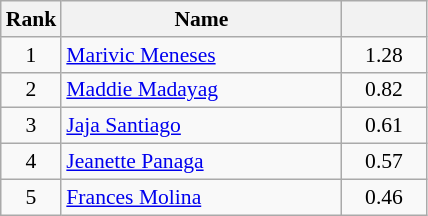<table class="wikitable" style="font-size:90%">
<tr>
<th width=30>Rank</th>
<th width=180>Name</th>
<th width=50></th>
</tr>
<tr>
<td align=center>1</td>
<td><a href='#'>Marivic Meneses</a></td>
<td align=center>1.28</td>
</tr>
<tr>
<td align=center>2</td>
<td><a href='#'>Maddie Madayag</a></td>
<td align=center>0.82</td>
</tr>
<tr>
<td align=center>3</td>
<td><a href='#'>Jaja Santiago</a></td>
<td align=center>0.61</td>
</tr>
<tr>
<td align=center>4</td>
<td><a href='#'>Jeanette Panaga</a></td>
<td align=center>0.57</td>
</tr>
<tr>
<td align=center>5</td>
<td><a href='#'>Frances Molina</a></td>
<td align=center>0.46</td>
</tr>
</table>
